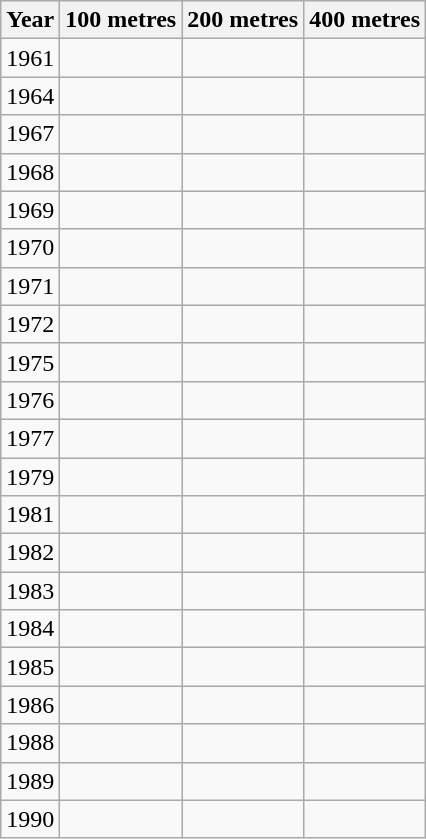<table class=wikitable>
<tr>
<th>Year</th>
<th>100 metres</th>
<th>200 metres</th>
<th>400 metres</th>
</tr>
<tr>
<td>1961</td>
<td></td>
<td></td>
<td></td>
</tr>
<tr>
<td>1964</td>
<td></td>
<td></td>
<td></td>
</tr>
<tr>
<td>1967</td>
<td></td>
<td></td>
<td></td>
</tr>
<tr>
<td>1968</td>
<td></td>
<td></td>
<td></td>
</tr>
<tr>
<td>1969</td>
<td></td>
<td></td>
<td></td>
</tr>
<tr>
<td>1970</td>
<td></td>
<td></td>
<td></td>
</tr>
<tr>
<td>1971</td>
<td></td>
<td></td>
<td></td>
</tr>
<tr>
<td>1972</td>
<td></td>
<td></td>
<td></td>
</tr>
<tr>
<td>1975</td>
<td></td>
<td></td>
<td></td>
</tr>
<tr>
<td>1976</td>
<td></td>
<td></td>
<td></td>
</tr>
<tr>
<td>1977</td>
<td></td>
<td></td>
<td></td>
</tr>
<tr>
<td>1979</td>
<td></td>
<td></td>
<td></td>
</tr>
<tr>
<td>1981</td>
<td></td>
<td></td>
<td></td>
</tr>
<tr>
<td>1982</td>
<td></td>
<td></td>
<td></td>
</tr>
<tr>
<td>1983</td>
<td></td>
<td></td>
<td></td>
</tr>
<tr>
<td>1984</td>
<td></td>
<td></td>
<td></td>
</tr>
<tr>
<td>1985</td>
<td></td>
<td></td>
<td></td>
</tr>
<tr>
<td>1986</td>
<td></td>
<td></td>
<td></td>
</tr>
<tr>
<td>1988</td>
<td></td>
<td></td>
<td></td>
</tr>
<tr>
<td>1989</td>
<td></td>
<td></td>
<td></td>
</tr>
<tr>
<td>1990</td>
<td></td>
<td></td>
<td></td>
</tr>
</table>
